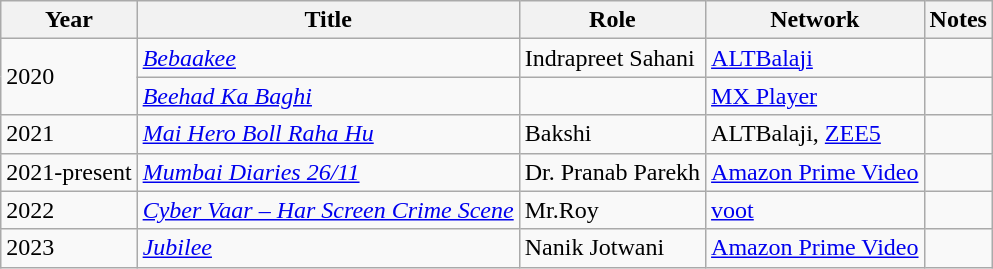<table class="wikitable sortable">
<tr>
<th>Year</th>
<th>Title</th>
<th>Role</th>
<th>Network</th>
<th>Notes</th>
</tr>
<tr>
<td rowspan="2">2020</td>
<td><em><a href='#'>Bebaakee</a></em></td>
<td>Indrapreet Sahani</td>
<td><a href='#'>ALTBalaji</a></td>
<td></td>
</tr>
<tr>
<td><em><a href='#'>Beehad Ka Baghi</a></em></td>
<td></td>
<td><a href='#'>MX Player</a></td>
<td></td>
</tr>
<tr>
<td>2021</td>
<td><em><a href='#'>Mai Hero Boll Raha Hu</a></em></td>
<td>Bakshi</td>
<td>ALTBalaji, <a href='#'>ZEE5</a></td>
<td></td>
</tr>
<tr>
<td>2021-present</td>
<td><em><a href='#'>Mumbai Diaries 26/11</a></em></td>
<td>Dr. Pranab Parekh</td>
<td><a href='#'>Amazon Prime Video</a></td>
<td></td>
</tr>
<tr>
<td>2022</td>
<td><em><a href='#'>Cyber Vaar – Har Screen Crime Scene</a></em></td>
<td>Mr.Roy</td>
<td><a href='#'>voot</a></td>
<td></td>
</tr>
<tr>
<td>2023</td>
<td><em><a href='#'>Jubilee</a></em></td>
<td>Nanik Jotwani</td>
<td><a href='#'>Amazon Prime Video</a></td>
<td></td>
</tr>
</table>
